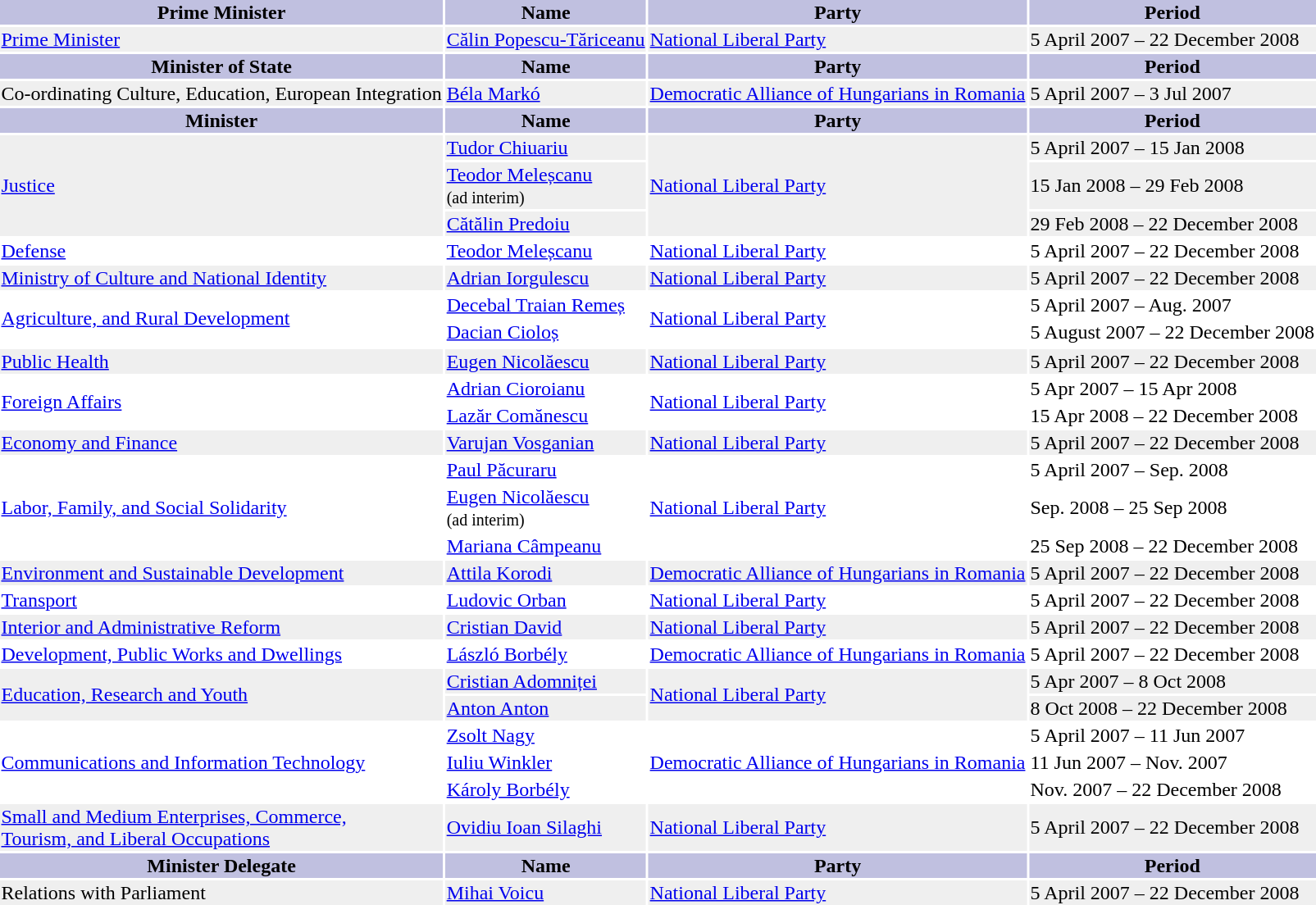<table class="toccolours" style="margin-bottom: 1em; font-size: 100%;">
<tr bgcolor="C0C0E0">
<th>Prime Minister</th>
<th>Name</th>
<th>Party</th>
<th>Period</th>
</tr>
<tr bgcolor="efefef">
<td><a href='#'>Prime Minister</a></td>
<td><a href='#'>Călin Popescu-Tăriceanu</a></td>
<td><a href='#'>National Liberal Party</a></td>
<td>5 April 2007 – 22 December 2008</td>
</tr>
<tr bgcolor="C0C0E0">
<th>Minister of State</th>
<th>Name</th>
<th>Party</th>
<th>Period</th>
</tr>
<tr bgcolor="efefef">
<td>Co-ordinating Culture, Education, European Integration</td>
<td><a href='#'>Béla Markó</a></td>
<td><a href='#'>Democratic Alliance of Hungarians in Romania</a></td>
<td>5 April 2007 –  3 Jul 2007</td>
</tr>
<tr bgcolor="C0C0E0">
<th>Minister</th>
<th>Name</th>
<th>Party</th>
<th>Period</th>
</tr>
<tr bgcolor="efefef">
<td rowspan="3"><a href='#'>Justice</a></td>
<td><a href='#'>Tudor Chiuariu</a></td>
<td rowspan="3"><a href='#'>National Liberal Party</a></td>
<td>5 April 2007 – 15 Jan 2008</td>
</tr>
<tr bgcolor="efefef">
<td><a href='#'>Teodor Meleșcanu</a><br><small>(ad interim)</small></td>
<td>15 Jan 2008 – 29 Feb 2008</td>
</tr>
<tr bgcolor="efefef">
<td><a href='#'>Cătălin Predoiu</a></td>
<td>29 Feb 2008 – 22 December 2008</td>
</tr>
<tr>
<td><a href='#'>Defense</a></td>
<td><a href='#'>Teodor Meleșcanu</a></td>
<td><a href='#'>National Liberal Party</a></td>
<td>5 April 2007 – 22 December 2008</td>
</tr>
<tr bgcolor="efefef">
<td><a href='#'>Ministry of Culture and National Identity</a></td>
<td><a href='#'>Adrian Iorgulescu</a></td>
<td><a href='#'>National Liberal Party</a></td>
<td>5 April 2007 – 22 December 2008</td>
</tr>
<tr>
<td rowspan="2"><a href='#'>Agriculture, and Rural Development</a></td>
<td><a href='#'>Decebal Traian Remeș</a></td>
<td rowspan="2"><a href='#'>National Liberal Party</a></td>
<td>5 April 2007 – Aug. 2007</td>
</tr>
<tr>
<td><a href='#'>Dacian Cioloș</a></td>
<td>5 August 2007 – 22 December 2008</td>
</tr>
<tr>
</tr>
<tr bgcolor="efefef">
<td><a href='#'>Public Health</a></td>
<td><a href='#'>Eugen Nicolăescu</a></td>
<td><a href='#'>National Liberal Party</a></td>
<td>5 April 2007 – 22 December 2008</td>
</tr>
<tr>
<td rowspan="2"><a href='#'>Foreign Affairs</a></td>
<td><a href='#'>Adrian Cioroianu</a></td>
<td rowspan="2"><a href='#'>National Liberal Party</a></td>
<td>5 Apr 2007 – 15 Apr 2008</td>
</tr>
<tr>
<td><a href='#'>Lazăr Comănescu</a></td>
<td>15 Apr 2008 – 22 December 2008</td>
</tr>
<tr bgcolor="efefef">
<td><a href='#'>Economy and Finance</a></td>
<td><a href='#'>Varujan Vosganian</a></td>
<td><a href='#'>National Liberal Party</a></td>
<td>5 April 2007 – 22 December 2008</td>
</tr>
<tr>
<td rowspan="3"><a href='#'>Labor, Family, and Social Solidarity</a></td>
<td><a href='#'>Paul Păcuraru</a></td>
<td rowspan="3"><a href='#'>National Liberal Party</a></td>
<td>5 April 2007 – Sep. 2008</td>
</tr>
<tr>
<td><a href='#'>Eugen Nicolăescu</a><br><small>(ad interim)</small></td>
<td>Sep. 2008 – 25 Sep 2008</td>
</tr>
<tr>
<td><a href='#'>Mariana Câmpeanu</a></td>
<td>25 Sep 2008 – 22 December 2008</td>
</tr>
<tr bgcolor="efefef">
<td><a href='#'>Environment and Sustainable Development</a></td>
<td><a href='#'>Attila Korodi</a></td>
<td><a href='#'>Democratic Alliance of Hungarians in Romania</a></td>
<td>5 April 2007 – 22 December 2008</td>
</tr>
<tr>
<td><a href='#'>Transport</a></td>
<td><a href='#'>Ludovic Orban</a></td>
<td><a href='#'>National Liberal Party</a></td>
<td>5 April 2007 – 22 December 2008</td>
</tr>
<tr bgcolor="efefef">
<td><a href='#'>Interior and Administrative Reform</a></td>
<td><a href='#'>Cristian David</a></td>
<td><a href='#'>National Liberal Party</a></td>
<td>5 April 2007 – 22 December 2008</td>
</tr>
<tr>
<td><a href='#'>Development, Public Works and Dwellings</a></td>
<td><a href='#'>László Borbély</a></td>
<td><a href='#'>Democratic Alliance of Hungarians in Romania</a></td>
<td>5 April 2007 – 22 December 2008</td>
</tr>
<tr bgcolor="efefef">
<td rowspan="2"><a href='#'>Education, Research and Youth</a></td>
<td><a href='#'>Cristian Adomniței</a></td>
<td rowspan="2"><a href='#'>National Liberal Party</a></td>
<td>5 Apr 2007 – 8 Oct 2008</td>
</tr>
<tr bgcolor="efefef">
<td><a href='#'>Anton Anton</a></td>
<td>8 Oct 2008 – 22 December 2008</td>
</tr>
<tr>
<td rowspan="3"><a href='#'>Communications and Information Technology</a></td>
<td><a href='#'>Zsolt Nagy</a></td>
<td rowspan="3"><a href='#'>Democratic Alliance of Hungarians in Romania</a></td>
<td>5 April 2007 – 11 Jun 2007</td>
</tr>
<tr>
<td><a href='#'>Iuliu Winkler</a></td>
<td>11 Jun 2007 – Nov. 2007</td>
</tr>
<tr>
<td><a href='#'>Károly Borbély</a></td>
<td>Nov. 2007 – 22 December 2008</td>
</tr>
<tr bgcolor="efefef">
<td><a href='#'>Small and Medium Enterprises, Commerce,<br> Tourism, and Liberal Occupations</a></td>
<td><a href='#'>Ovidiu Ioan Silaghi</a></td>
<td><a href='#'>National Liberal Party</a></td>
<td>5 April 2007 – 22 December 2008</td>
</tr>
<tr bgcolor="C0C0E0">
<th>Minister Delegate</th>
<th>Name</th>
<th>Party</th>
<th>Period</th>
</tr>
<tr bgcolor="efefef">
<td>Relations with Parliament</td>
<td><a href='#'>Mihai Voicu</a></td>
<td><a href='#'>National Liberal Party</a></td>
<td>5 April 2007 – 22 December 2008</td>
</tr>
</table>
